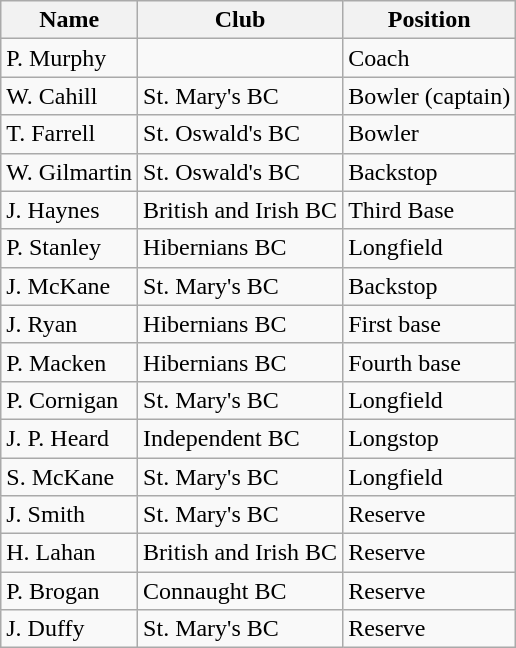<table class="wikitable">
<tr>
<th>Name</th>
<th>Club</th>
<th>Position</th>
</tr>
<tr>
<td>P. Murphy</td>
<td></td>
<td>Coach</td>
</tr>
<tr>
<td>W. Cahill</td>
<td>St. Mary's BC</td>
<td>Bowler (captain)</td>
</tr>
<tr>
<td>T. Farrell</td>
<td>St. Oswald's BC</td>
<td>Bowler</td>
</tr>
<tr>
<td>W. Gilmartin</td>
<td>St. Oswald's BC</td>
<td>Backstop</td>
</tr>
<tr>
<td>J. Haynes</td>
<td>British and Irish BC</td>
<td>Third Base</td>
</tr>
<tr>
<td>P. Stanley</td>
<td>Hibernians BC</td>
<td>Longfield</td>
</tr>
<tr>
<td>J. McKane</td>
<td>St. Mary's BC</td>
<td>Backstop</td>
</tr>
<tr>
<td>J. Ryan</td>
<td>Hibernians BC</td>
<td>First base</td>
</tr>
<tr>
<td>P. Macken</td>
<td>Hibernians BC</td>
<td>Fourth base</td>
</tr>
<tr>
<td>P. Cornigan</td>
<td>St. Mary's BC</td>
<td>Longfield</td>
</tr>
<tr>
<td>J. P. Heard</td>
<td>Independent BC</td>
<td>Longstop</td>
</tr>
<tr>
<td>S. McKane</td>
<td>St. Mary's BC</td>
<td>Longfield</td>
</tr>
<tr>
<td>J. Smith</td>
<td>St. Mary's BC</td>
<td>Reserve</td>
</tr>
<tr>
<td>H. Lahan</td>
<td>British and Irish BC</td>
<td>Reserve</td>
</tr>
<tr>
<td>P. Brogan</td>
<td>Connaught BC</td>
<td>Reserve</td>
</tr>
<tr>
<td>J. Duffy</td>
<td>St. Mary's BC</td>
<td>Reserve</td>
</tr>
</table>
